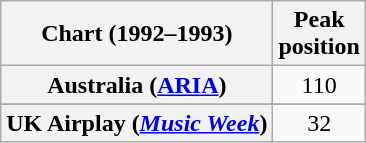<table class="wikitable sortable plainrowheaders" style="text-align:center">
<tr>
<th>Chart (1992–1993)</th>
<th>Peak<br>position</th>
</tr>
<tr>
<th scope="row">Australia (<a href='#'>ARIA</a>)</th>
<td>110</td>
</tr>
<tr>
</tr>
<tr>
</tr>
<tr>
</tr>
<tr>
</tr>
<tr>
</tr>
<tr>
<th scope="row">UK Airplay (<em><a href='#'>Music Week</a></em>)</th>
<td>32</td>
</tr>
</table>
